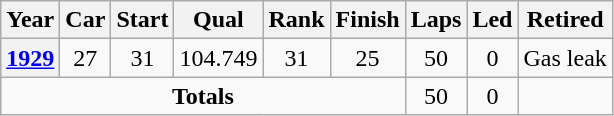<table class="wikitable" style="text-align:center">
<tr>
<th>Year</th>
<th>Car</th>
<th>Start</th>
<th>Qual</th>
<th>Rank</th>
<th>Finish</th>
<th>Laps</th>
<th>Led</th>
<th>Retired</th>
</tr>
<tr>
<th><a href='#'>1929</a></th>
<td>27</td>
<td>31</td>
<td>104.749</td>
<td>31</td>
<td>25</td>
<td>50</td>
<td>0</td>
<td>Gas leak</td>
</tr>
<tr>
<td colspan=6><strong>Totals</strong></td>
<td>50</td>
<td>0</td>
<td></td>
</tr>
</table>
